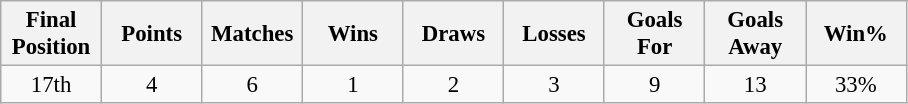<table class="wikitable" style="font-size: 95%; text-align: center;">
<tr>
<th width=60>Final Position</th>
<th width=60>Points</th>
<th width=60>Matches</th>
<th width=60>Wins</th>
<th width=60>Draws</th>
<th width=60>Losses</th>
<th width=60>Goals For</th>
<th width=60>Goals Away</th>
<th width=60>Win%</th>
</tr>
<tr>
<td>17th</td>
<td>4</td>
<td>6</td>
<td>1</td>
<td>2</td>
<td>3</td>
<td>9</td>
<td>13</td>
<td>33%</td>
</tr>
</table>
